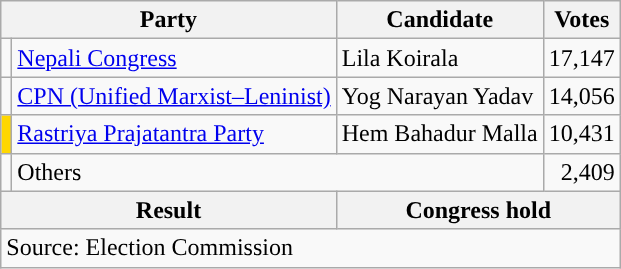<table class="wikitable">
<tr>
<th colspan="2">Party</th>
<th>Candidate</th>
<th>Votes</th>
</tr>
<tr>
<td style="background-color:"></td>
<td><a href='#'>Nepali Congress</a></td>
<td>Lila Koirala</td>
<td style="text-align:right">17,147</td>
</tr>
<tr>
<td style="background-color:"></td>
<td><a href='#'>CPN (Unified Marxist–Leninist)</a></td>
<td>Yog Narayan Yadav</td>
<td style="text-align:right">14,056</td>
</tr>
<tr>
<td style="background-color:gold"></td>
<td><a href='#'>Rastriya Prajatantra Party</a></td>
<td>Hem Bahadur Malla</td>
<td style="text-align:right">10,431</td>
</tr>
<tr>
<td></td>
<td colspan="2">Others</td>
<td style="text-align:right">2,409</td>
</tr>
<tr>
<th colspan="2">Result</th>
<th colspan="2">Congress hold</th>
</tr>
<tr>
<td colspan="4">Source: Election Commission</td>
</tr>
</table>
